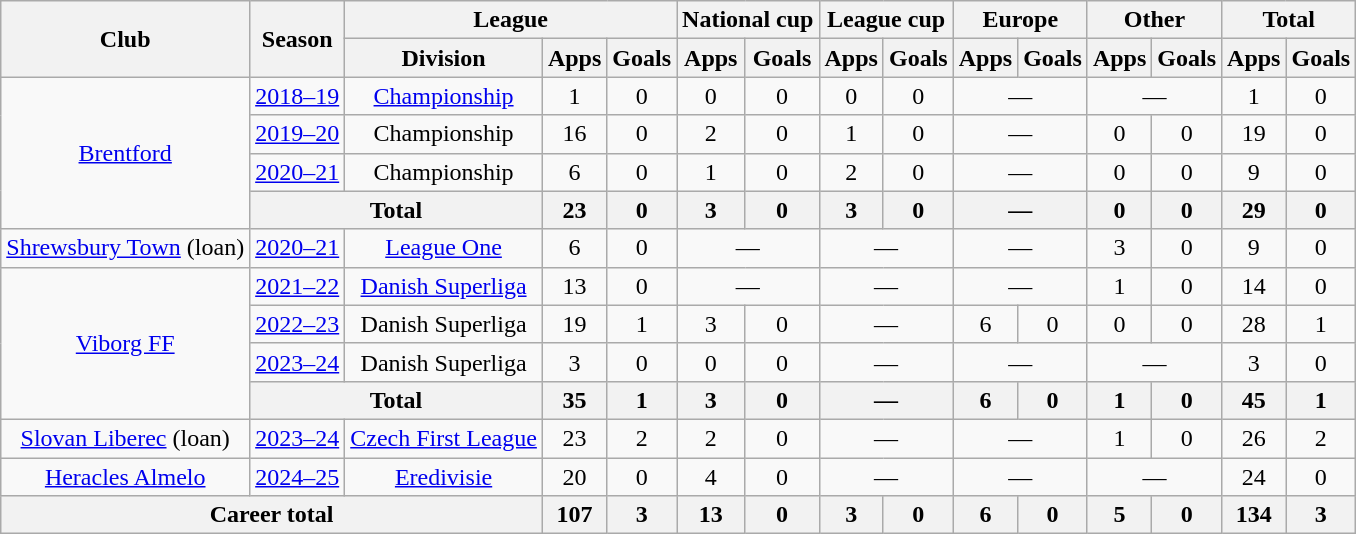<table class="wikitable" style="text-align: center;">
<tr>
<th rowspan="2">Club</th>
<th rowspan="2">Season</th>
<th colspan="3">League</th>
<th colspan="2">National cup</th>
<th colspan="2">League cup</th>
<th colspan="2">Europe</th>
<th colspan="2">Other</th>
<th colspan="2">Total</th>
</tr>
<tr>
<th>Division</th>
<th>Apps</th>
<th>Goals</th>
<th>Apps</th>
<th>Goals</th>
<th>Apps</th>
<th>Goals</th>
<th>Apps</th>
<th>Goals</th>
<th>Apps</th>
<th>Goals</th>
<th>Apps</th>
<th>Goals</th>
</tr>
<tr>
<td rowspan="4"><a href='#'>Brentford</a></td>
<td><a href='#'>2018–19</a></td>
<td><a href='#'>Championship</a></td>
<td>1</td>
<td>0</td>
<td>0</td>
<td>0</td>
<td>0</td>
<td>0</td>
<td colspan="2">―</td>
<td colspan="2">―</td>
<td>1</td>
<td>0</td>
</tr>
<tr>
<td><a href='#'>2019–20</a></td>
<td>Championship</td>
<td>16</td>
<td>0</td>
<td>2</td>
<td>0</td>
<td>1</td>
<td>0</td>
<td colspan="2">―</td>
<td>0</td>
<td>0</td>
<td>19</td>
<td>0</td>
</tr>
<tr>
<td><a href='#'>2020–21</a></td>
<td>Championship</td>
<td>6</td>
<td>0</td>
<td>1</td>
<td>0</td>
<td>2</td>
<td>0</td>
<td colspan="2">―</td>
<td>0</td>
<td>0</td>
<td>9</td>
<td>0</td>
</tr>
<tr>
<th colspan="2">Total</th>
<th>23</th>
<th>0</th>
<th>3</th>
<th>0</th>
<th>3</th>
<th>0</th>
<th colspan="2">―</th>
<th>0</th>
<th>0</th>
<th>29</th>
<th>0</th>
</tr>
<tr>
<td><a href='#'>Shrewsbury Town</a> (loan)</td>
<td><a href='#'>2020–21</a></td>
<td><a href='#'>League One</a></td>
<td>6</td>
<td>0</td>
<td colspan="2">―</td>
<td colspan="2">―</td>
<td colspan="2">―</td>
<td>3</td>
<td>0</td>
<td>9</td>
<td>0</td>
</tr>
<tr>
<td rowspan="4"><a href='#'>Viborg FF</a></td>
<td><a href='#'>2021–22</a></td>
<td><a href='#'>Danish Superliga</a></td>
<td>13</td>
<td>0</td>
<td colspan="2">―</td>
<td colspan="2">―</td>
<td colspan="2">―</td>
<td>1</td>
<td>0</td>
<td>14</td>
<td>0</td>
</tr>
<tr>
<td><a href='#'>2022–23</a></td>
<td>Danish Superliga</td>
<td>19</td>
<td>1</td>
<td>3</td>
<td>0</td>
<td colspan="2">―</td>
<td>6</td>
<td>0</td>
<td>0</td>
<td>0</td>
<td>28</td>
<td>1</td>
</tr>
<tr>
<td><a href='#'>2023–24</a></td>
<td>Danish Superliga</td>
<td>3</td>
<td>0</td>
<td>0</td>
<td>0</td>
<td colspan="2">―</td>
<td colspan="2">―</td>
<td colspan="2">―</td>
<td>3</td>
<td>0</td>
</tr>
<tr>
<th colspan="2">Total</th>
<th>35</th>
<th>1</th>
<th>3</th>
<th>0</th>
<th colspan="2">―</th>
<th>6</th>
<th>0</th>
<th>1</th>
<th>0</th>
<th>45</th>
<th>1</th>
</tr>
<tr>
<td><a href='#'>Slovan Liberec</a> (loan)</td>
<td><a href='#'>2023–24</a></td>
<td><a href='#'>Czech First League</a></td>
<td>23</td>
<td>2</td>
<td>2</td>
<td>0</td>
<td colspan="2">―</td>
<td colspan="2">―</td>
<td>1</td>
<td>0</td>
<td>26</td>
<td>2</td>
</tr>
<tr>
<td><a href='#'>Heracles Almelo</a></td>
<td><a href='#'>2024–25</a></td>
<td><a href='#'>Eredivisie</a></td>
<td>20</td>
<td>0</td>
<td>4</td>
<td>0</td>
<td colspan="2">―</td>
<td colspan="2">―</td>
<td colspan="2">―</td>
<td>24</td>
<td>0</td>
</tr>
<tr>
<th colspan="3">Career total</th>
<th>107</th>
<th>3</th>
<th>13</th>
<th>0</th>
<th>3</th>
<th>0</th>
<th>6</th>
<th>0</th>
<th>5</th>
<th>0</th>
<th>134</th>
<th>3</th>
</tr>
</table>
